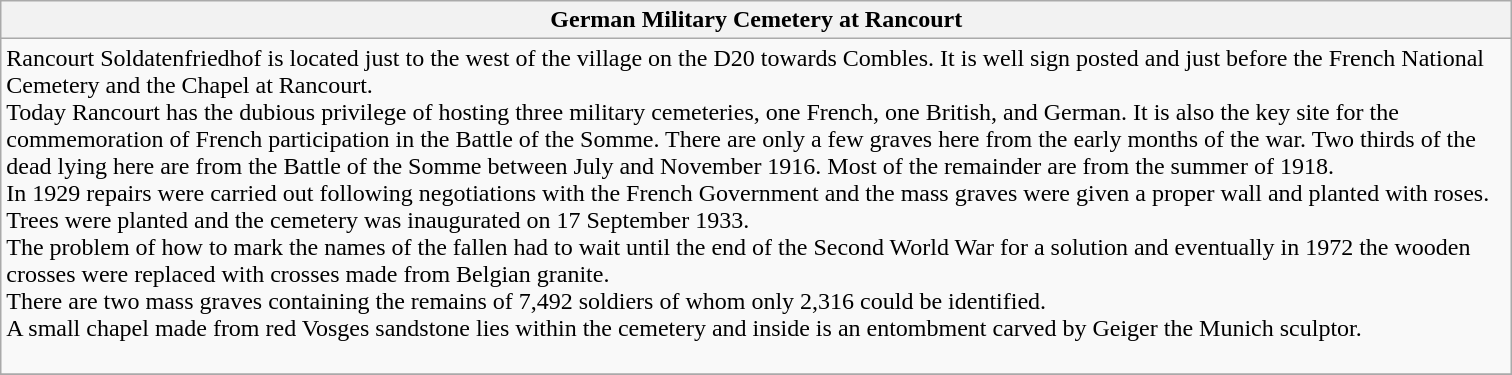<table class="wikitable sortable">
<tr>
<th scope="col" style="width:1000px;">German Military Cemetery at Rancourt</th>
</tr>
<tr>
<td>Rancourt Soldatenfriedhof is located just to the west of the village on the D20 towards Combles. It is well sign posted and just before the French National Cemetery and the Chapel at Rancourt.<br>Today Rancourt has the dubious privilege of hosting three military cemeteries, one French, one British, and German. It is also the key site for the commemoration of French participation in the Battle of the Somme.

There are only a few graves here from the early months of the war. Two thirds of the dead lying here are from the Battle of the Somme between July and November 1916. Most of the remainder are from the summer of 1918.<br>In 1929 repairs were carried out following negotiations with the French Government and the mass graves were given a proper wall and planted with roses. Trees were planted and the cemetery was inaugurated on 17 September 1933.<br>The problem of how to mark the names of the fallen had to wait until the end of the Second World War for a solution and eventually in 1972 the wooden crosses were replaced with crosses made from Belgian granite.<br>There are two mass graves containing the remains of 7,492 soldiers of whom only 2,316 could be identified.<br>A small chapel made from red Vosges sandstone lies within the cemetery and inside is an entombment carved by Geiger the Munich sculptor.<br><br></td>
</tr>
<tr>
</tr>
</table>
